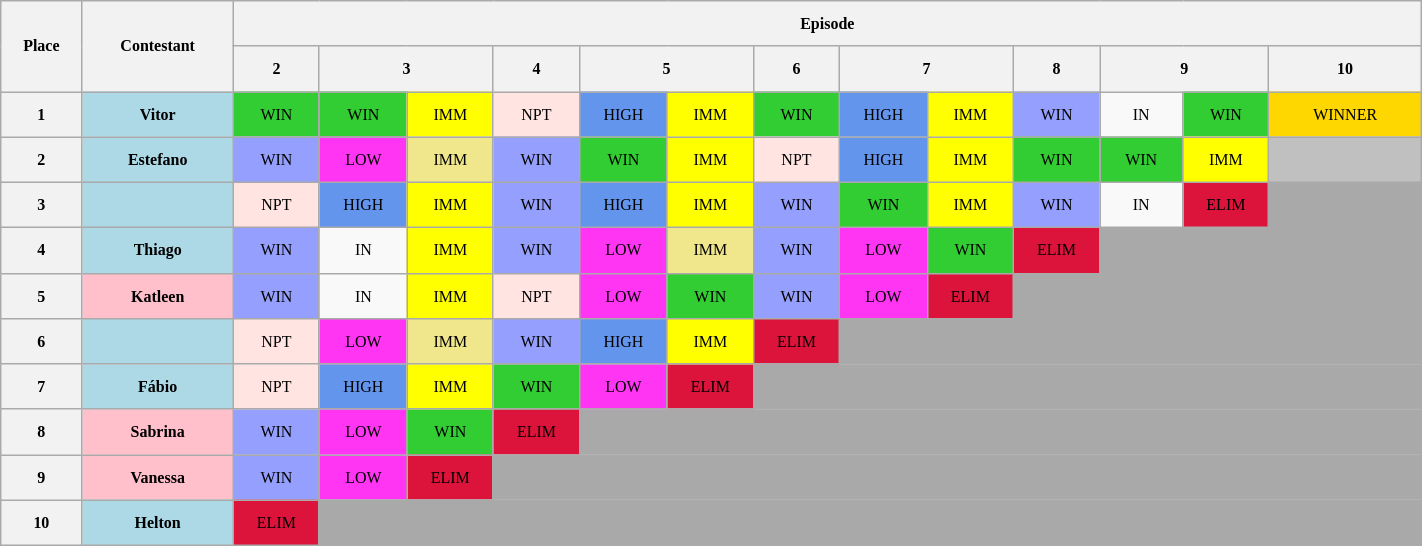<table class="wikitable" style="text-align: center; font-size: 8pt; line-height:25px; width: 75%">
<tr>
<th rowspan=02 width=15>Place</th>
<th rowspan=02 width=15>Contestant</th>
<th colspan="13">Episode</th>
</tr>
<tr>
<th>2</th>
<th colspan=2>3</th>
<th>4</th>
<th colspan=2>5</th>
<th>6</th>
<th colspan=2>7</th>
<th>8</th>
<th colspan=2>9</th>
<th>10</th>
</tr>
<tr>
<th width=10>1</th>
<td width=45 bgcolor=ADD8E6><strong>Vitor</strong></td>
<td width=25 bgcolor=32CD32>WIN</td>
<td width=25 bgcolor=32CD32>WIN</td>
<td width=25 bgcolor=FFFF00>IMM</td>
<td width=25 bgcolor=FFE4E1>NPT</td>
<td width=25 bgcolor=6495ED>HIGH</td>
<td width=25 bgcolor=FFFF00>IMM</td>
<td width=25 bgcolor=32CD32>WIN</td>
<td width=25 bgcolor=6495ED>HIGH</td>
<td width=25 bgcolor=FFFF00>IMM</td>
<td width=25 bgcolor=959FFD>WIN</td>
<td width=25>IN</td>
<td width=25 bgcolor=32CD32>WIN</td>
<td width=50 bgcolor=FFD700>WINNER</td>
</tr>
<tr>
<th>2</th>
<td bgcolor=ADD8E6><strong>Estefano</strong></td>
<td bgcolor=959FFD>WIN</td>
<td bgcolor=FF35F3>LOW</td>
<td bgcolor=F0E68C>IMM</td>
<td bgcolor=959FFD>WIN</td>
<td bgcolor=32CD32>WIN</td>
<td bgcolor=FFFF00>IMM</td>
<td bgcolor=FFE4E1>NPT</td>
<td bgcolor=6495ED>HIGH</td>
<td bgcolor=FFFF00>IMM</td>
<td bgcolor=32CD32>WIN</td>
<td bgcolor=32CD32>WIN</td>
<td bgcolor=FFFF00>IMM</td>
<td bgcolor=C0C0C0></td>
</tr>
<tr>
<th>3</th>
<td bgcolor=ADD8E6><strong></strong></td>
<td bgcolor=FFE4E1>NPT</td>
<td bgcolor=6495ED>HIGH</td>
<td bgcolor=FFFF00>IMM</td>
<td bgcolor=959FFD>WIN</td>
<td bgcolor=6495ED>HIGH</td>
<td bgcolor=FFFF00>IMM</td>
<td bgcolor=959FFD>WIN</td>
<td bgcolor=32CD32>WIN</td>
<td bgcolor=FFFF00>IMM</td>
<td bgcolor=959FFD>WIN</td>
<td>IN</td>
<td bgcolor=DC143C>ELIM</td>
<td bgcolor="A9A9A9"></td>
</tr>
<tr>
<th>4</th>
<td bgcolor=ADD8E6><strong>Thiago</strong></td>
<td bgcolor=959FFD>WIN</td>
<td>IN</td>
<td bgcolor=FFFF00>IMM</td>
<td bgcolor=959FFD>WIN</td>
<td bgcolor=FF35F3>LOW</td>
<td bgcolor=F0E68C>IMM</td>
<td bgcolor=959FFD>WIN</td>
<td bgcolor=FF35F3>LOW</td>
<td bgcolor=32CD32>WIN</td>
<td bgcolor=DC143C>ELIM</td>
<td bgcolor=A9A9A9 colspan=3></td>
</tr>
<tr>
<th>5</th>
<td bgcolor=FFC0CB><strong>Katleen</strong></td>
<td bgcolor=959FFD>WIN</td>
<td>IN</td>
<td bgcolor=FFFF00>IMM</td>
<td bgcolor=FFE4E1>NPT</td>
<td bgcolor=FF35F3>LOW</td>
<td bgcolor=32CD32>WIN</td>
<td bgcolor=959FFD>WIN</td>
<td bgcolor=FF35F3>LOW</td>
<td bgcolor=DC143C>ELIM</td>
<td colspan="4" bgcolor="A9A9A9"></td>
</tr>
<tr>
<th>6</th>
<td bgcolor=ADD8E6><strong></strong></td>
<td bgcolor=FFE4E1>NPT</td>
<td bgcolor=FF35F3>LOW</td>
<td bgcolor=F0E68C>IMM</td>
<td bgcolor=959FFD>WIN</td>
<td bgcolor=6495ED>HIGH</td>
<td bgcolor=FFFF00>IMM</td>
<td bgcolor=DC143C>ELIM</td>
<td colspan="6" bgcolor="A9A9A9"></td>
</tr>
<tr>
<th>7</th>
<td bgcolor=ADD8E6><strong>Fábio</strong></td>
<td bgcolor=FFE4E1>NPT</td>
<td bgcolor=6495ED>HIGH</td>
<td bgcolor=FFFF00>IMM</td>
<td bgcolor=32CD32>WIN</td>
<td bgcolor=FF35F3>LOW</td>
<td bgcolor=DC143C>ELIM</td>
<td colspan="7" bgcolor="A9A9A9"></td>
</tr>
<tr>
<th>8</th>
<td bgcolor=FFC0CB><strong>Sabrina</strong></td>
<td bgcolor=959FFD>WIN</td>
<td bgcolor=FF35F3>LOW</td>
<td bgcolor=32CD32>WIN</td>
<td bgcolor=DC143C>ELIM</td>
<td colspan="9" bgcolor="A9A9A9"></td>
</tr>
<tr>
<th>9</th>
<td bgcolor=FFC0CB><strong>Vanessa</strong></td>
<td bgcolor=959FFD>WIN</td>
<td bgcolor=FF35F3>LOW</td>
<td bgcolor=DC143C>ELIM</td>
<td colspan="10" bgcolor="A9A9A9"></td>
</tr>
<tr>
<th>10</th>
<td bgcolor=ADD8E6><strong>Helton</strong></td>
<td bgcolor=DC143C>ELIM</td>
<td colspan="12" bgcolor="A9A9A9"></td>
</tr>
</table>
